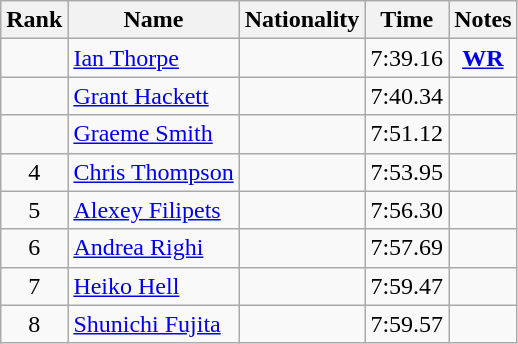<table class="wikitable sortable" style="text-align:center">
<tr>
<th>Rank</th>
<th>Name</th>
<th>Nationality</th>
<th>Time</th>
<th>Notes</th>
</tr>
<tr>
<td></td>
<td align=left><a href='#'>Ian Thorpe</a></td>
<td align=left></td>
<td>7:39.16</td>
<td><strong><a href='#'>WR</a> </strong></td>
</tr>
<tr>
<td></td>
<td align=left><a href='#'>Grant Hackett</a></td>
<td align=left></td>
<td>7:40.34</td>
<td></td>
</tr>
<tr>
<td></td>
<td align=left><a href='#'>Graeme Smith</a></td>
<td align=left></td>
<td>7:51.12</td>
<td></td>
</tr>
<tr>
<td>4</td>
<td align=left><a href='#'>Chris Thompson</a></td>
<td align=left></td>
<td>7:53.95</td>
<td></td>
</tr>
<tr>
<td>5</td>
<td align=left><a href='#'>Alexey Filipets</a></td>
<td align=left></td>
<td>7:56.30</td>
<td></td>
</tr>
<tr>
<td>6</td>
<td align=left><a href='#'>Andrea Righi</a></td>
<td align=left></td>
<td>7:57.69</td>
<td></td>
</tr>
<tr>
<td>7</td>
<td align=left><a href='#'>Heiko Hell</a></td>
<td align=left></td>
<td>7:59.47</td>
<td></td>
</tr>
<tr>
<td>8</td>
<td align=left><a href='#'>Shunichi Fujita</a></td>
<td align=left></td>
<td>7:59.57</td>
<td></td>
</tr>
</table>
